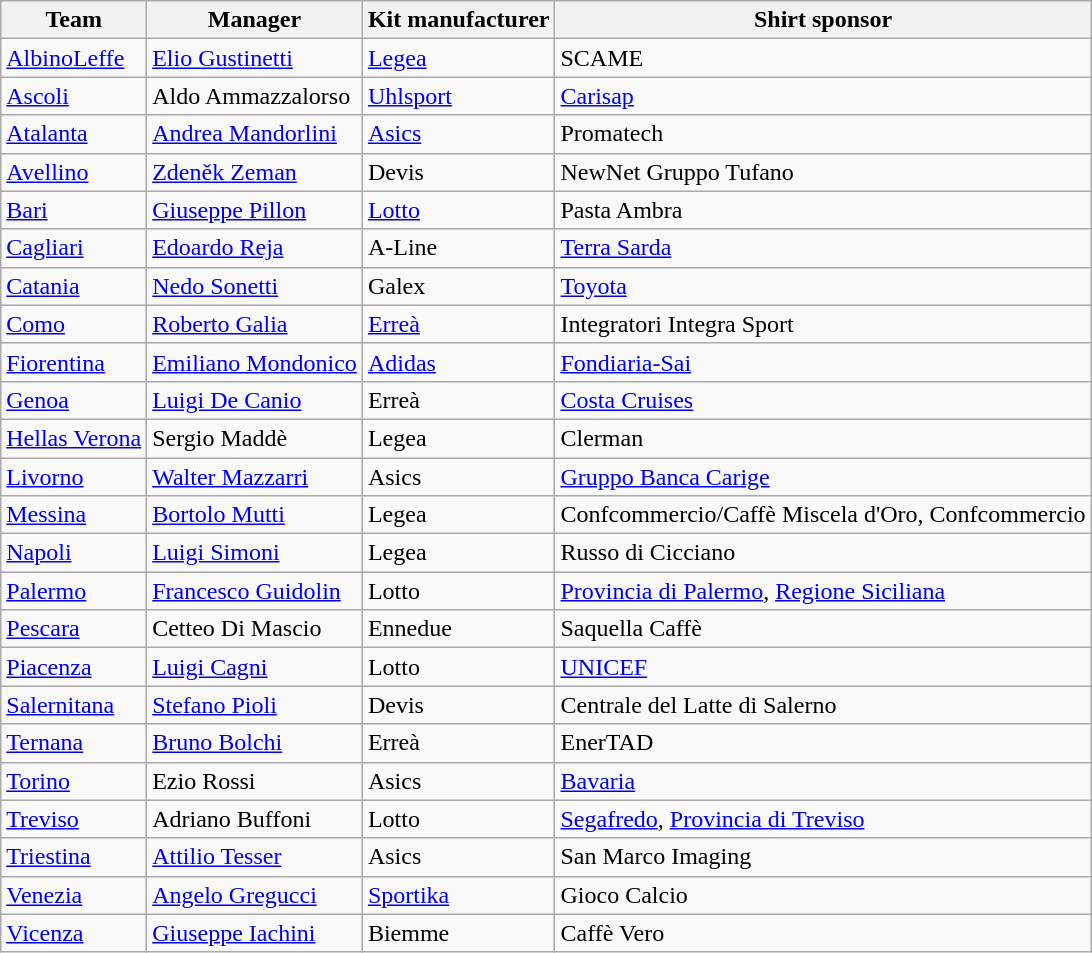<table class="wikitable sortable">
<tr>
<th>Team</th>
<th>Manager</th>
<th>Kit manufacturer</th>
<th>Shirt sponsor</th>
</tr>
<tr>
<td><a href='#'>AlbinoLeffe</a></td>
<td> <a href='#'>Elio Gustinetti</a></td>
<td><a href='#'>Legea</a></td>
<td>SCAME</td>
</tr>
<tr>
<td><a href='#'>Ascoli</a></td>
<td> Aldo Ammazzalorso</td>
<td><a href='#'>Uhlsport</a></td>
<td><a href='#'>Carisap</a></td>
</tr>
<tr>
<td><a href='#'>Atalanta</a></td>
<td> <a href='#'>Andrea Mandorlini</a></td>
<td><a href='#'>Asics</a></td>
<td>Promatech</td>
</tr>
<tr>
<td><a href='#'>Avellino</a></td>
<td> <a href='#'>Zdeněk Zeman</a></td>
<td>Devis</td>
<td>NewNet Gruppo Tufano</td>
</tr>
<tr>
<td><a href='#'>Bari</a></td>
<td> <a href='#'>Giuseppe Pillon</a></td>
<td><a href='#'>Lotto</a></td>
<td>Pasta Ambra</td>
</tr>
<tr>
<td><a href='#'>Cagliari</a></td>
<td> <a href='#'>Edoardo Reja</a></td>
<td>A-Line</td>
<td><a href='#'>Terra Sarda</a></td>
</tr>
<tr>
<td><a href='#'>Catania</a></td>
<td> <a href='#'>Nedo Sonetti</a></td>
<td>Galex</td>
<td><a href='#'>Toyota</a></td>
</tr>
<tr>
<td><a href='#'>Como</a></td>
<td> <a href='#'>Roberto Galia</a></td>
<td><a href='#'>Erreà</a></td>
<td>Integratori Integra Sport</td>
</tr>
<tr>
<td><a href='#'>Fiorentina</a></td>
<td> <a href='#'>Emiliano Mondonico</a></td>
<td><a href='#'>Adidas</a></td>
<td><a href='#'>Fondiaria-Sai</a></td>
</tr>
<tr>
<td><a href='#'>Genoa</a></td>
<td> <a href='#'>Luigi De Canio</a></td>
<td>Erreà</td>
<td><a href='#'>Costa Cruises</a></td>
</tr>
<tr>
<td><a href='#'>Hellas Verona</a></td>
<td> Sergio Maddè</td>
<td>Legea</td>
<td>Clerman</td>
</tr>
<tr>
<td><a href='#'>Livorno</a></td>
<td> <a href='#'>Walter Mazzarri</a></td>
<td>Asics</td>
<td><a href='#'>Gruppo Banca Carige</a></td>
</tr>
<tr>
<td><a href='#'>Messina</a></td>
<td> <a href='#'>Bortolo Mutti</a></td>
<td>Legea</td>
<td>Confcommercio/Caffè Miscela d'Oro, Confcommercio</td>
</tr>
<tr>
<td><a href='#'>Napoli</a></td>
<td> <a href='#'>Luigi Simoni</a></td>
<td>Legea</td>
<td>Russo di Cicciano</td>
</tr>
<tr>
<td><a href='#'>Palermo</a></td>
<td> <a href='#'>Francesco Guidolin</a></td>
<td>Lotto</td>
<td><a href='#'>Provincia di Palermo</a>, <a href='#'>Regione Siciliana</a></td>
</tr>
<tr>
<td><a href='#'>Pescara</a></td>
<td> Cetteo Di Mascio</td>
<td>Ennedue</td>
<td>Saquella Caffè</td>
</tr>
<tr>
<td><a href='#'>Piacenza</a></td>
<td> <a href='#'>Luigi Cagni</a></td>
<td>Lotto</td>
<td><a href='#'>UNICEF</a></td>
</tr>
<tr>
<td><a href='#'>Salernitana</a></td>
<td> <a href='#'>Stefano Pioli</a></td>
<td>Devis</td>
<td>Centrale del Latte di Salerno</td>
</tr>
<tr>
<td><a href='#'>Ternana</a></td>
<td> <a href='#'>Bruno Bolchi</a></td>
<td>Erreà</td>
<td>EnerTAD</td>
</tr>
<tr>
<td><a href='#'>Torino</a></td>
<td> Ezio Rossi</td>
<td>Asics</td>
<td><a href='#'>Bavaria</a></td>
</tr>
<tr>
<td><a href='#'>Treviso</a></td>
<td> Adriano Buffoni</td>
<td>Lotto</td>
<td><a href='#'>Segafredo</a>, <a href='#'>Provincia di Treviso</a></td>
</tr>
<tr>
<td><a href='#'>Triestina</a></td>
<td> <a href='#'>Attilio Tesser</a></td>
<td>Asics</td>
<td>San Marco Imaging</td>
</tr>
<tr>
<td><a href='#'>Venezia</a></td>
<td> <a href='#'>Angelo Gregucci</a></td>
<td><a href='#'>Sportika</a></td>
<td>Gioco Calcio</td>
</tr>
<tr>
<td><a href='#'>Vicenza</a></td>
<td> <a href='#'>Giuseppe Iachini</a></td>
<td>Biemme</td>
<td>Caffè Vero</td>
</tr>
</table>
